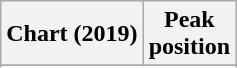<table class="wikitable sortable plainrowheaders" style="text-align:center">
<tr>
<th scope="col">Chart (2019)</th>
<th scope="col">Peak<br>position</th>
</tr>
<tr>
</tr>
<tr>
</tr>
<tr>
</tr>
<tr>
</tr>
</table>
